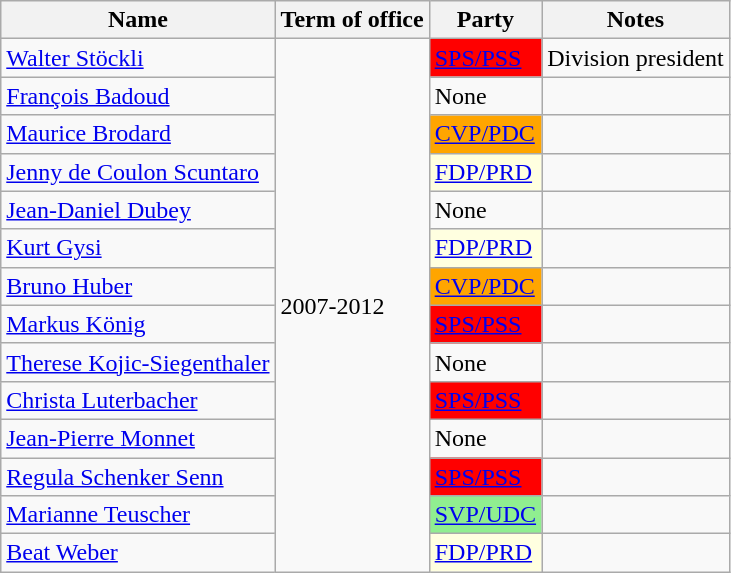<table class="wikitable">
<tr>
<th>Name</th>
<th>Term of office</th>
<th>Party</th>
<th>Notes</th>
</tr>
<tr>
<td><a href='#'>Walter Stöckli</a></td>
<td rowspan="14">2007-2012</td>
<td style="background:red"><a href='#'>SPS/PSS</a></td>
<td>Division president</td>
</tr>
<tr>
<td><a href='#'>François Badoud</a></td>
<td>None</td>
<td></td>
</tr>
<tr>
<td><a href='#'>Maurice Brodard</a></td>
<td style="background:orange"><a href='#'>CVP/PDC</a></td>
<td></td>
</tr>
<tr>
<td><a href='#'>Jenny de Coulon Scuntaro</a></td>
<td style="background:lightyellow"><a href='#'>FDP/PRD</a></td>
<td></td>
</tr>
<tr>
<td><a href='#'>Jean-Daniel Dubey</a></td>
<td>None</td>
<td></td>
</tr>
<tr>
<td><a href='#'>Kurt Gysi</a></td>
<td style="background:lightyellow"><a href='#'>FDP/PRD</a></td>
<td></td>
</tr>
<tr>
<td><a href='#'>Bruno Huber</a></td>
<td style="background:orange"><a href='#'>CVP/PDC</a></td>
<td></td>
</tr>
<tr>
<td><a href='#'>Markus König</a></td>
<td style="background:red"><a href='#'>SPS/PSS</a></td>
<td></td>
</tr>
<tr>
<td><a href='#'>Therese Kojic-Siegenthaler</a></td>
<td>None</td>
<td></td>
</tr>
<tr>
<td><a href='#'>Christa Luterbacher</a></td>
<td style="background:red"><a href='#'>SPS/PSS</a></td>
<td></td>
</tr>
<tr>
<td><a href='#'>Jean-Pierre Monnet</a></td>
<td>None</td>
<td></td>
</tr>
<tr>
<td><a href='#'>Regula Schenker Senn</a></td>
<td style="background:red"><a href='#'>SPS/PSS</a></td>
<td></td>
</tr>
<tr>
<td><a href='#'>Marianne Teuscher</a></td>
<td style="background:lightgreen"><a href='#'>SVP/UDC</a></td>
<td></td>
</tr>
<tr>
<td><a href='#'>Beat Weber</a></td>
<td style="background:lightyellow"><a href='#'>FDP/PRD</a></td>
<td></td>
</tr>
</table>
